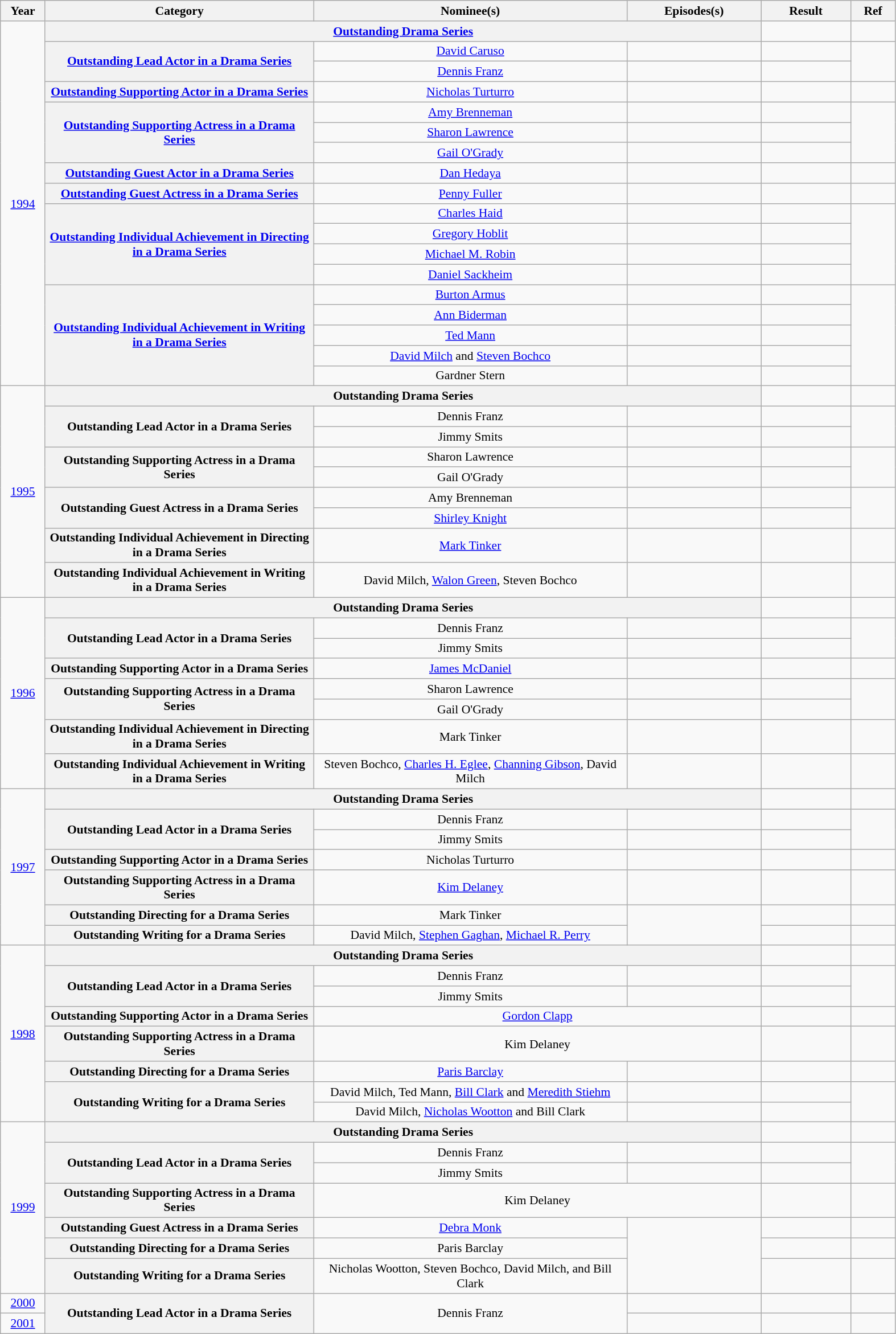<table class="wikitable plainrowheaders" style="font-size: 90%; text-align:center" width=83%>
<tr>
<th scope="col" width="5%">Year</th>
<th scope="col" width="30%">Category</th>
<th scope="col" width="35%">Nominee(s)</th>
<th scope="col" width="15%">Episodes(s)</th>
<th scope="col" width="10%">Result</th>
<th scope="col" width="5%">Ref</th>
</tr>
<tr>
<td rowspan="18"><a href='#'>1994</a></td>
<th scope="row" style="text-align:center" colspan="3"><a href='#'>Outstanding Drama Series</a></th>
<td></td>
<td></td>
</tr>
<tr>
<th scope="row" style="text-align:center" rowspan="2"><a href='#'>Outstanding Lead Actor in a Drama Series</a></th>
<td><a href='#'>David Caruso</a> </td>
<td></td>
<td></td>
<td rowspan="2"></td>
</tr>
<tr>
<td><a href='#'>Dennis Franz</a> </td>
<td></td>
<td></td>
</tr>
<tr>
<th scope="row" style="text-align:center"><a href='#'>Outstanding Supporting Actor in a Drama Series</a></th>
<td><a href='#'>Nicholas Turturro</a> </td>
<td></td>
<td></td>
<td></td>
</tr>
<tr>
<th scope="row" style="text-align:center" rowspan="3"><a href='#'>Outstanding Supporting Actress in a Drama Series</a></th>
<td><a href='#'>Amy Brenneman</a> </td>
<td></td>
<td></td>
<td rowspan="3"></td>
</tr>
<tr>
<td><a href='#'>Sharon Lawrence</a> </td>
<td></td>
<td></td>
</tr>
<tr>
<td><a href='#'>Gail O'Grady</a> </td>
<td></td>
<td></td>
</tr>
<tr>
<th scope="row" style="text-align:center"><a href='#'>Outstanding Guest Actor in a Drama Series</a></th>
<td><a href='#'>Dan Hedaya</a> </td>
<td></td>
<td></td>
<td></td>
</tr>
<tr>
<th scope="row" style="text-align:center"><a href='#'>Outstanding Guest Actress in a Drama Series</a></th>
<td><a href='#'>Penny Fuller</a> </td>
<td></td>
<td></td>
<td></td>
</tr>
<tr>
<th scope="row" style="text-align:center" rowspan="4"><a href='#'>Outstanding Individual Achievement in Directing in a Drama Series</a></th>
<td><a href='#'>Charles Haid</a></td>
<td></td>
<td></td>
<td rowspan="4"></td>
</tr>
<tr>
<td><a href='#'>Gregory Hoblit</a></td>
<td></td>
<td></td>
</tr>
<tr>
<td><a href='#'>Michael M. Robin</a></td>
<td></td>
<td></td>
</tr>
<tr>
<td><a href='#'>Daniel Sackheim</a></td>
<td></td>
<td></td>
</tr>
<tr>
<th scope="row" style="text-align:center" rowspan="5"><a href='#'>Outstanding Individual Achievement in Writing in a Drama Series</a></th>
<td><a href='#'>Burton Armus</a></td>
<td></td>
<td></td>
<td rowspan="5"></td>
</tr>
<tr>
<td><a href='#'>Ann Biderman</a></td>
<td></td>
<td></td>
</tr>
<tr>
<td><a href='#'>Ted Mann</a></td>
<td></td>
<td></td>
</tr>
<tr>
<td><a href='#'>David Milch</a> and <a href='#'>Steven Bochco</a></td>
<td></td>
<td></td>
</tr>
<tr>
<td>Gardner Stern</td>
<td></td>
<td></td>
</tr>
<tr>
<td rowspan="9"><a href='#'>1995</a></td>
<th scope="row" style="text-align:center" colspan="3">Outstanding Drama Series</th>
<td></td>
<td></td>
</tr>
<tr>
<th scope="row" style="text-align:center" rowspan="2">Outstanding Lead Actor in a Drama Series</th>
<td>Dennis Franz </td>
<td></td>
<td></td>
<td rowspan="2"></td>
</tr>
<tr>
<td>Jimmy Smits </td>
<td></td>
<td></td>
</tr>
<tr>
<th scope="row" style="text-align:center" rowspan="2">Outstanding Supporting Actress in a Drama Series</th>
<td>Sharon Lawrence </td>
<td></td>
<td></td>
<td rowspan="2"></td>
</tr>
<tr>
<td>Gail O'Grady </td>
<td></td>
<td></td>
</tr>
<tr>
<th scope="row" style="text-align:center" rowspan="2">Outstanding Guest Actress in a Drama Series</th>
<td>Amy Brenneman </td>
<td></td>
<td></td>
<td rowspan="2"></td>
</tr>
<tr>
<td><a href='#'>Shirley Knight</a> </td>
<td></td>
<td></td>
</tr>
<tr>
<th scope="row" style="text-align:center">Outstanding Individual Achievement in Directing in a Drama Series</th>
<td><a href='#'>Mark Tinker</a></td>
<td></td>
<td></td>
<td></td>
</tr>
<tr>
<th scope="row" style="text-align:center">Outstanding Individual Achievement in Writing in a Drama Series</th>
<td>David Milch, <a href='#'>Walon Green</a>, Steven Bochco</td>
<td></td>
<td></td>
<td></td>
</tr>
<tr>
<td rowspan="8"><a href='#'>1996</a></td>
<th scope="row" style="text-align:center" colspan="3">Outstanding Drama Series</th>
<td></td>
<td></td>
</tr>
<tr>
<th scope="row" style="text-align:center" rowspan="2">Outstanding Lead Actor in a Drama Series</th>
<td>Dennis Franz </td>
<td></td>
<td></td>
<td rowspan="2"></td>
</tr>
<tr>
<td>Jimmy Smits </td>
<td></td>
<td></td>
</tr>
<tr>
<th scope="row" style="text-align:center">Outstanding Supporting Actor in a Drama Series</th>
<td><a href='#'>James McDaniel</a> </td>
<td></td>
<td></td>
<td></td>
</tr>
<tr>
<th scope="row" style="text-align:center" rowspan="2">Outstanding Supporting Actress in a Drama Series</th>
<td>Sharon Lawrence </td>
<td></td>
<td></td>
<td rowspan="2"></td>
</tr>
<tr>
<td>Gail O'Grady </td>
<td></td>
<td></td>
</tr>
<tr>
<th scope="row" style="text-align:center">Outstanding Individual Achievement in Directing in a Drama Series</th>
<td>Mark Tinker</td>
<td></td>
<td></td>
<td></td>
</tr>
<tr>
<th scope="row" style="text-align:center">Outstanding Individual Achievement in Writing in a Drama Series</th>
<td>Steven Bochco, <a href='#'>Charles H. Eglee</a>, <a href='#'>Channing Gibson</a>, David Milch</td>
<td></td>
<td></td>
<td></td>
</tr>
<tr>
<td rowspan="7"><a href='#'>1997</a></td>
<th scope="row" style="text-align:center" colspan="3">Outstanding Drama Series</th>
<td></td>
<td></td>
</tr>
<tr>
<th scope="row" style="text-align:center" rowspan="2">Outstanding Lead Actor in a Drama Series</th>
<td>Dennis Franz </td>
<td></td>
<td></td>
<td rowspan="2"></td>
</tr>
<tr>
<td>Jimmy Smits </td>
<td></td>
<td></td>
</tr>
<tr>
<th scope="row" style="text-align:center">Outstanding Supporting Actor in a Drama Series</th>
<td>Nicholas Turturro </td>
<td></td>
<td></td>
<td></td>
</tr>
<tr>
<th scope="row" style="text-align:center">Outstanding Supporting Actress in a Drama Series</th>
<td><a href='#'>Kim Delaney</a> </td>
<td></td>
<td></td>
<td></td>
</tr>
<tr>
<th scope="row" style="text-align:center">Outstanding Directing for a Drama Series</th>
<td>Mark Tinker</td>
<td rowspan="2"></td>
<td></td>
<td></td>
</tr>
<tr>
<th scope="row" style="text-align:center">Outstanding Writing for a Drama Series</th>
<td>David Milch, <a href='#'>Stephen Gaghan</a>, <a href='#'>Michael R. Perry</a></td>
<td></td>
<td></td>
</tr>
<tr>
<td rowspan="8"><a href='#'>1998</a></td>
<th scope="row" style="text-align:center" colspan="3">Outstanding Drama Series</th>
<td></td>
<td></td>
</tr>
<tr>
<th scope="row" style="text-align:center" rowspan="2">Outstanding Lead Actor in a Drama Series</th>
<td>Dennis Franz </td>
<td></td>
<td></td>
<td rowspan="2"></td>
</tr>
<tr>
<td>Jimmy Smits </td>
<td></td>
<td></td>
</tr>
<tr>
<th scope="row" style="text-align:center">Outstanding Supporting Actor in a Drama Series</th>
<td colspan="2"><a href='#'>Gordon Clapp</a> </td>
<td></td>
<td></td>
</tr>
<tr>
<th scope="row" style="text-align:center">Outstanding Supporting Actress in a Drama Series</th>
<td colspan="2">Kim Delaney </td>
<td></td>
<td></td>
</tr>
<tr>
<th scope="row" style="text-align:center">Outstanding Directing for a Drama Series</th>
<td><a href='#'>Paris Barclay</a></td>
<td></td>
<td></td>
<td></td>
</tr>
<tr>
<th scope="row" style="text-align:center" rowspan="2">Outstanding Writing for a Drama Series</th>
<td>David Milch, Ted Mann, <a href='#'>Bill Clark</a> and <a href='#'>Meredith Stiehm</a></td>
<td></td>
<td></td>
<td rowspan="2"></td>
</tr>
<tr>
<td>David Milch, <a href='#'>Nicholas Wootton</a> and Bill Clark</td>
<td></td>
<td></td>
</tr>
<tr>
<td rowspan="7"><a href='#'>1999</a></td>
<th scope="row" style="text-align:center" colspan="3">Outstanding Drama Series</th>
<td></td>
<td></td>
</tr>
<tr>
<th scope="row" style="text-align:center" rowspan="2">Outstanding Lead Actor in a Drama Series</th>
<td>Dennis Franz </td>
<td></td>
<td></td>
<td rowspan="2"></td>
</tr>
<tr>
<td>Jimmy Smits </td>
<td></td>
<td></td>
</tr>
<tr>
<th scope="row" style="text-align:center">Outstanding Supporting Actress in a Drama Series</th>
<td colspan="2">Kim Delaney </td>
<td></td>
<td></td>
</tr>
<tr>
<th scope="row" style="text-align:center">Outstanding Guest Actress in a Drama Series</th>
<td><a href='#'>Debra Monk</a> </td>
<td rowspan="3"></td>
<td></td>
<td></td>
</tr>
<tr>
<th scope="row" style="text-align:center">Outstanding Directing for a Drama Series</th>
<td>Paris Barclay</td>
<td></td>
<td></td>
</tr>
<tr>
<th scope="row" style="text-align:center">Outstanding Writing for a Drama Series</th>
<td>Nicholas Wootton, Steven Bochco, David Milch, and Bill Clark</td>
<td></td>
<td></td>
</tr>
<tr>
<td><a href='#'>2000</a></td>
<th scope="row" style="text-align:center" rowspan="2">Outstanding Lead Actor in a Drama Series</th>
<td rowspan="2">Dennis Franz </td>
<td></td>
<td></td>
<td></td>
</tr>
<tr>
<td><a href='#'>2001</a></td>
<td></td>
<td></td>
<td></td>
</tr>
</table>
